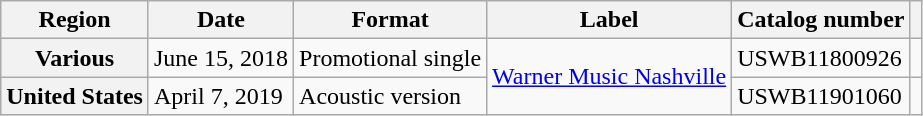<table class="wikitable plainrowheaders">
<tr>
<th scope="col">Region</th>
<th scope="col">Date</th>
<th scope="col">Format</th>
<th scope="col">Label</th>
<th scope="col">Catalog number</th>
<th scope="col"></th>
</tr>
<tr>
<th scope="row">Various</th>
<td>June 15, 2018</td>
<td>Promotional single</td>
<td rowspan="2"><a href='#'>Warner Music Nashville</a></td>
<td>USWB11800926</td>
<td style="text-align:center;"></td>
</tr>
<tr>
<th scope="row">United States</th>
<td>April 7, 2019</td>
<td>Acoustic version</td>
<td>USWB11901060</td>
<td style="text-align:center;"></td>
</tr>
</table>
